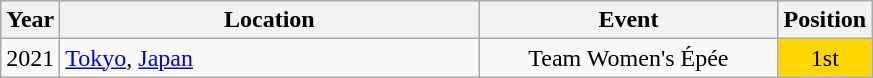<table class="wikitable" style="text-align:center;">
<tr>
<th>Year</th>
<th style="width:17em">Location</th>
<th style="width:12em">Event</th>
<th>Position</th>
</tr>
<tr>
<td>2021</td>
<td rowspan="1" align="left"> <a href='#'>Tokyo</a>, <a href='#'>Japan</a></td>
<td>Team Women's Épée</td>
<td bgcolor="gold">1st</td>
</tr>
</table>
